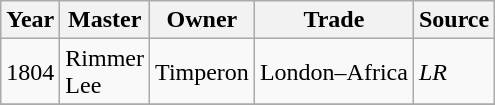<table class=" wikitable">
<tr>
<th>Year</th>
<th>Master</th>
<th>Owner</th>
<th>Trade</th>
<th>Source</th>
</tr>
<tr>
<td>1804</td>
<td>Rimmer<br>Lee</td>
<td>Timperon</td>
<td>London–Africa</td>
<td><em>LR</em></td>
</tr>
<tr>
</tr>
</table>
